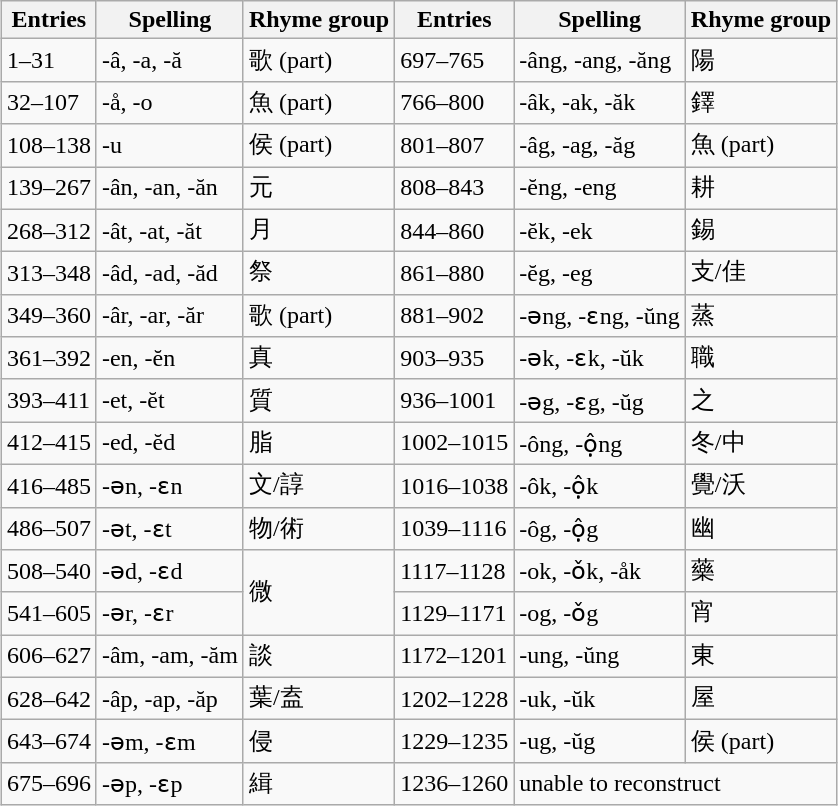<table class="wikitable" style="margin: 1em auto 1em auto;">
<tr>
<th>Entries</th>
<th>Spelling</th>
<th>Rhyme group</th>
<th>Entries</th>
<th>Spelling</th>
<th>Rhyme group</th>
</tr>
<tr>
<td>1–31</td>
<td>-â, -a, -ă</td>
<td>歌 (part)</td>
<td>697–765</td>
<td>-âng, -ang, -ăng</td>
<td>陽</td>
</tr>
<tr>
<td>32–107</td>
<td>-å, -o</td>
<td>魚 (part)</td>
<td>766–800</td>
<td>-âk, -ak, -ăk</td>
<td>鐸</td>
</tr>
<tr>
<td>108–138</td>
<td>-u</td>
<td>侯 (part)</td>
<td>801–807</td>
<td>-âg, -ag, -ăg</td>
<td>魚 (part)</td>
</tr>
<tr>
<td>139–267</td>
<td>-ân, -an, -ăn</td>
<td>元</td>
<td>808–843</td>
<td>-ĕng, -eng</td>
<td>耕</td>
</tr>
<tr>
<td>268–312</td>
<td>-ât, -at, -ăt</td>
<td>月</td>
<td>844–860</td>
<td>-ĕk, -ek</td>
<td>錫</td>
</tr>
<tr>
<td>313–348</td>
<td>-âd, -ad, -ăd</td>
<td>祭</td>
<td>861–880</td>
<td>-ĕg, -eg</td>
<td>支/佳</td>
</tr>
<tr>
<td>349–360</td>
<td>-âr, -ar, -ăr</td>
<td>歌 (part)</td>
<td>881–902</td>
<td>-əng, -ɛng, -ŭng</td>
<td>蒸</td>
</tr>
<tr>
<td>361–392</td>
<td>-en, -ĕn</td>
<td>真</td>
<td>903–935</td>
<td>-ək, -ɛk, -ŭk</td>
<td>職</td>
</tr>
<tr>
<td>393–411</td>
<td>-et, -ĕt</td>
<td>質</td>
<td>936–1001</td>
<td>-əg, -ɛg, -ŭg</td>
<td>之</td>
</tr>
<tr>
<td>412–415</td>
<td>-ed, -ĕd</td>
<td>脂</td>
<td>1002–1015</td>
<td>-ông, -ộng</td>
<td>冬/中</td>
</tr>
<tr>
<td>416–485</td>
<td>-ən, -ɛn</td>
<td>文/諄</td>
<td>1016–1038</td>
<td>-ôk, -ộk</td>
<td>覺/沃</td>
</tr>
<tr>
<td>486–507</td>
<td>-ət, -ɛt</td>
<td>物/術</td>
<td>1039–1116</td>
<td>-ôg, -ộg</td>
<td>幽</td>
</tr>
<tr>
<td>508–540</td>
<td>-əd, -ɛd</td>
<td rowspan = "2">微</td>
<td>1117–1128</td>
<td>-ok, -ǒk, -åk</td>
<td>藥</td>
</tr>
<tr>
<td>541–605</td>
<td>-ər, -ɛr</td>
<td>1129–1171</td>
<td>-og, -ǒg</td>
<td>宵</td>
</tr>
<tr>
<td>606–627</td>
<td>-âm, -am, -ăm</td>
<td>談</td>
<td>1172–1201</td>
<td>-ung, -ŭng</td>
<td>東</td>
</tr>
<tr>
<td>628–642</td>
<td>-âp, -ap, -ăp</td>
<td>葉/盍</td>
<td>1202–1228</td>
<td>-uk, -ŭk</td>
<td>屋</td>
</tr>
<tr>
<td>643–674</td>
<td>-əm, -ɛm</td>
<td>侵</td>
<td>1229–1235</td>
<td>-ug, -ŭg</td>
<td>侯 (part)</td>
</tr>
<tr>
<td>675–696</td>
<td>-əp, -ɛp</td>
<td>緝</td>
<td>1236–1260</td>
<td colspan="2">unable to reconstruct</td>
</tr>
</table>
